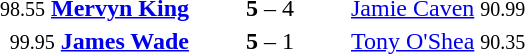<table style="text-align:center">
<tr>
<th width=223></th>
<th width=100></th>
<th width=223></th>
</tr>
<tr>
<td align=right><small><span>98.55</span></small> <strong><a href='#'>Mervyn King</a></strong> </td>
<td><strong>5</strong> – 4</td>
<td align=left> <a href='#'>Jamie Caven</a> <small><span>90.99</span></small></td>
</tr>
<tr>
<td align=right><small><span>99.95</span></small> <strong><a href='#'>James Wade</a></strong> </td>
<td><strong>5</strong> – 1</td>
<td align=left> <a href='#'>Tony O'Shea</a> <small><span>90.35</span></small></td>
</tr>
</table>
